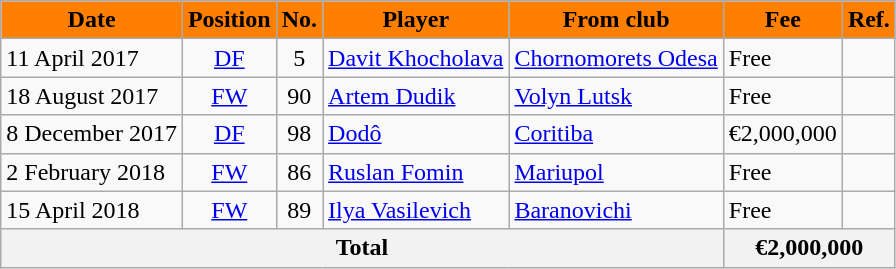<table class="wikitable sortable">
<tr>
<th style="background:#FF8000; color:black;">Date</th>
<th style="background:#FF8000; color:black;">Position</th>
<th style="background:#FF8000; color:black;">No.</th>
<th style="background:#FF8000; color:black;">Player</th>
<th style="background:#FF8000; color:black;">From club</th>
<th style="background:#FF8000; color:black;">Fee</th>
<th style="background:#FF8000; color:black;">Ref.</th>
</tr>
<tr>
<td>11 April 2017</td>
<td style="text-align:center;"><a href='#'>DF</a></td>
<td style="text-align:center;">5</td>
<td style="text-align:left;"> <a href='#'>Davit Khocholava</a></td>
<td style="text-align:left;"> <a href='#'>Chornomorets Odesa</a></td>
<td>Free</td>
<td></td>
</tr>
<tr>
<td>18 August 2017</td>
<td style="text-align:center;"><a href='#'>FW</a></td>
<td style="text-align:center;">90</td>
<td style="text-align:left;"> <a href='#'>Artem Dudik</a></td>
<td style="text-align:left;"> <a href='#'>Volyn Lutsk</a></td>
<td>Free</td>
<td></td>
</tr>
<tr>
<td>8 December 2017</td>
<td style="text-align:center;"><a href='#'>DF</a></td>
<td style="text-align:center;">98</td>
<td style="text-align:left;"> <a href='#'>Dodô</a></td>
<td style="text-align:left;"> <a href='#'>Coritiba</a></td>
<td>€2,000,000</td>
<td></td>
</tr>
<tr>
<td>2 February 2018</td>
<td style="text-align:center;"><a href='#'>FW</a></td>
<td style="text-align:center;">86</td>
<td style="text-align:left;"> <a href='#'>Ruslan Fomin</a></td>
<td style="text-align:left;"> <a href='#'>Mariupol</a></td>
<td>Free</td>
<td></td>
</tr>
<tr>
<td>15 April 2018</td>
<td style="text-align:center;"><a href='#'>FW</a></td>
<td style="text-align:center;">89</td>
<td style="text-align:left;"> <a href='#'>Ilya Vasilevich</a></td>
<td style="text-align:left;"> <a href='#'>Baranovichi</a></td>
<td>Free</td>
<td></td>
</tr>
<tr>
<th colspan="5">Total</th>
<th colspan="2">€2,000,000</th>
</tr>
</table>
